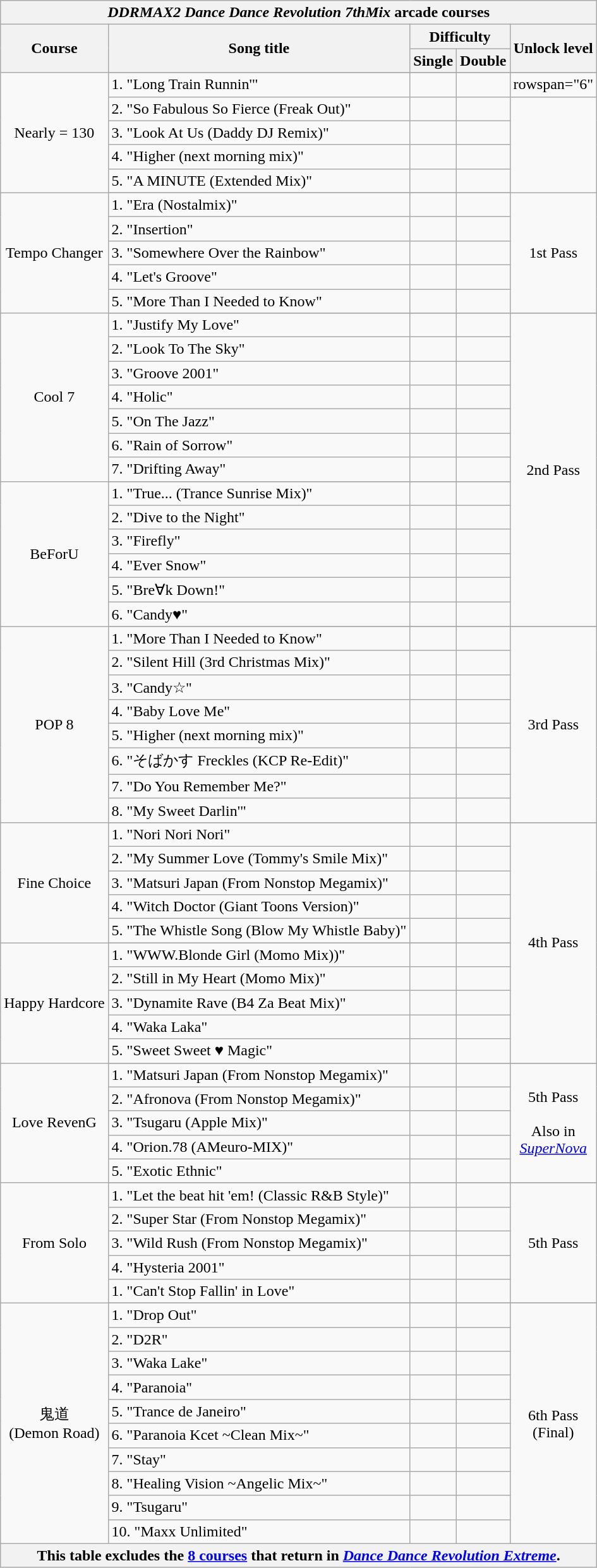<table class="wikitable collapsible collapsed" style="font-size:100%; text-align: center;">
<tr>
<th colspan="5"><em>DDRMAX2 Dance Dance Revolution 7thMix</em> arcade courses</th>
</tr>
<tr>
<th rowspan="2">Course</th>
<th rowspan="2">Song title</th>
<th colspan="2">Difficulty</th>
<th rowspan="2">Unlock level</th>
</tr>
<tr>
<th>Single</th>
<th>Double</th>
</tr>
<tr>
<td rowspan="6">Nearly = 130</td>
</tr>
<tr>
<td style="text-align: left;">1. "Long Train Runnin'"</td>
<td></td>
<td></td>
<td>rowspan="6" </td>
</tr>
<tr>
<td style="text-align: left;">2. "So Fabulous So Fierce (Freak Out)"</td>
<td></td>
<td></td>
</tr>
<tr>
<td style="text-align: left;">3. "Look At Us (Daddy DJ Remix)"</td>
<td></td>
<td></td>
</tr>
<tr>
<td style="text-align: left;">4. "Higher (next morning mix)"</td>
<td></td>
<td></td>
</tr>
<tr>
<td style="text-align: left;">5. "A MINUTE (Extended Mix)"</td>
<td></td>
<td></td>
</tr>
<tr>
<td rowspan="6">Tempo Changer</td>
</tr>
<tr>
<td style="text-align: left;">1. "Era (Nostalmix)"</td>
<td></td>
<td></td>
<td rowspan="5" style="text-align: center;">1st Pass</td>
</tr>
<tr>
<td style="text-align: left;">2. "Insertion"</td>
<td></td>
<td></td>
</tr>
<tr>
<td style="text-align: left;">3. "Somewhere Over the Rainbow"</td>
<td></td>
<td></td>
</tr>
<tr>
<td style="text-align: left;">4. "Let's Groove"</td>
<td></td>
<td></td>
</tr>
<tr>
<td style="text-align: left;">5. "More Than I Needed to Know"</td>
<td></td>
<td></td>
</tr>
<tr>
<td rowspan="8">Cool 7</td>
</tr>
<tr>
<td style="text-align: left;">1. "Justify My Love"</td>
<td></td>
<td></td>
<td rowspan="14" style="text-align: center;">2nd Pass</td>
</tr>
<tr>
<td style="text-align: left;">2. "Look To The Sky"</td>
<td></td>
<td></td>
</tr>
<tr>
<td style="text-align: left;">3. "Groove 2001"</td>
<td></td>
<td></td>
</tr>
<tr>
<td style="text-align: left;">4. "Holic"</td>
<td></td>
<td></td>
</tr>
<tr>
<td style="text-align: left;">5. "On The Jazz"</td>
<td></td>
<td></td>
</tr>
<tr>
<td style="text-align: left;">6. "Rain of Sorrow"</td>
<td></td>
<td></td>
</tr>
<tr>
<td style="text-align: left;">7. "Drifting Away"</td>
<td></td>
<td></td>
</tr>
<tr>
<td rowspan="7">BeForU</td>
</tr>
<tr>
<td style="text-align: left;">1. "True... (Trance Sunrise Mix)"</td>
<td></td>
<td></td>
</tr>
<tr>
<td style="text-align: left;">2. "Dive to the Night"</td>
<td></td>
<td></td>
</tr>
<tr>
<td style="text-align: left;">3. "Firefly"</td>
<td></td>
<td></td>
</tr>
<tr>
<td style="text-align: left;">4. "Ever Snow"</td>
<td></td>
<td></td>
</tr>
<tr>
<td style="text-align: left;">5. "Bre∀k Down!"</td>
<td></td>
<td></td>
</tr>
<tr>
<td style="text-align: left;">6. "Candy♥"</td>
<td></td>
<td></td>
</tr>
<tr>
<td rowspan="9">POP 8</td>
</tr>
<tr>
<td style="text-align: left;">1. "More Than I Needed to Know"</td>
<td></td>
<td></td>
<td rowspan="8">3rd Pass</td>
</tr>
<tr>
<td style="text-align: left;">2. "Silent Hill (3rd Christmas Mix)"</td>
<td></td>
<td></td>
</tr>
<tr>
<td style="text-align: left;">3. "Candy☆"</td>
<td></td>
<td></td>
</tr>
<tr>
<td style="text-align: left;">4. "Baby Love Me"</td>
<td></td>
<td></td>
</tr>
<tr>
<td style="text-align: left;">5. "Higher (next morning mix)"</td>
<td></td>
<td></td>
</tr>
<tr>
<td style="text-align: left;">6. "そばかす Freckles (KCP Re-Edit)"</td>
<td></td>
<td></td>
</tr>
<tr>
<td style="text-align: left;">7. "Do You Remember Me?"</td>
<td></td>
<td></td>
</tr>
<tr>
<td style="text-align: left;">8. "My Sweet Darlin'"</td>
<td></td>
<td></td>
</tr>
<tr>
<td rowspan="6">Fine Choice</td>
</tr>
<tr>
<td style="text-align: left;">1. "Nori Nori Nori"</td>
<td></td>
<td></td>
<td rowspan="11">4th Pass</td>
</tr>
<tr>
<td style="text-align: left;">2. "My Summer Love (Tommy's Smile Mix)"</td>
<td></td>
<td></td>
</tr>
<tr>
<td style="text-align: left;">3. "Matsuri Japan (From Nonstop Megamix)"</td>
<td></td>
<td></td>
</tr>
<tr>
<td style="text-align: left;">4. "Witch Doctor (Giant Toons Version)"</td>
<td></td>
<td></td>
</tr>
<tr>
<td style="text-align: left;">5. "The Whistle Song (Blow My Whistle Baby)"</td>
<td></td>
<td></td>
</tr>
<tr>
<td rowspan="6">Happy Hardcore</td>
</tr>
<tr>
<td style="text-align: left;">1. "WWW.Blonde Girl (Momo Mix))"</td>
<td></td>
<td></td>
</tr>
<tr>
<td style="text-align: left;">2. "Still in My Heart (Momo Mix)"</td>
<td></td>
<td></td>
</tr>
<tr>
<td style="text-align: left;">3. "Dynamite Rave (B4 Za Beat Mix)"</td>
<td></td>
<td></td>
</tr>
<tr>
<td style="text-align: left;">4. "Waka Laka"</td>
<td></td>
<td></td>
</tr>
<tr>
<td style="text-align: left;">5. "Sweet Sweet ♥ Magic"</td>
<td></td>
<td></td>
</tr>
<tr>
<td rowspan="6">Love RevenG</td>
</tr>
<tr>
<td style="text-align: left;">1. "Matsuri Japan (From Nonstop Megamix)"</td>
<td></td>
<td></td>
<td rowspan="5" style="text-align: center;">5th Pass<br><br>Also in<br><em><a href='#'>SuperNova</a></em></td>
</tr>
<tr>
<td style="text-align: left;">2. "Afronova (From Nonstop Megamix)"</td>
<td></td>
<td></td>
</tr>
<tr>
<td style="text-align: left;">3. "Tsugaru (Apple Mix)"</td>
<td></td>
<td></td>
</tr>
<tr>
<td style="text-align: left;">4. "Orion.78 (AMeuro-MIX)"</td>
<td></td>
<td></td>
</tr>
<tr>
<td style="text-align: left;">5. "Exotic Ethnic"</td>
<td></td>
<td></td>
</tr>
<tr>
<td rowspan="6">From Solo</td>
</tr>
<tr>
<td style="text-align: left;">1. "Let the beat hit 'em! (Classic R&B Style)"</td>
<td></td>
<td></td>
<td rowspan="5">5th Pass</td>
</tr>
<tr>
<td style="text-align: left;">2. "Super Star (From Nonstop Megamix)"</td>
<td></td>
<td></td>
</tr>
<tr>
<td style="text-align: left;">3. "Wild Rush (From Nonstop Megamix)"</td>
<td></td>
<td></td>
</tr>
<tr>
<td style="text-align: left;">4. "Hysteria 2001"</td>
<td></td>
<td></td>
</tr>
<tr>
<td style="text-align: left;">1. "Can't Stop Fallin' in Love"</td>
<td></td>
<td></td>
</tr>
<tr>
<td rowspan="11">鬼道<br>(Demon Road)</td>
</tr>
<tr>
<td style="text-align: left;">1. "Drop Out"</td>
<td></td>
<td></td>
<td rowspan="10">6th Pass<br>(Final)</td>
</tr>
<tr>
<td style="text-align: left;">2. "D2R"</td>
<td></td>
<td></td>
</tr>
<tr>
<td style="text-align: left;">3. "Waka Lake"</td>
<td></td>
<td></td>
</tr>
<tr>
<td style="text-align: left;">4. "Paranoia"</td>
<td></td>
<td></td>
</tr>
<tr>
<td style="text-align: left;">5. "Trance de Janeiro"</td>
<td></td>
<td></td>
</tr>
<tr>
<td style="text-align: left;">6. "Paranoia Kcet ~Clean Mix~"</td>
<td></td>
<td></td>
</tr>
<tr>
<td style="text-align: left;">7. "Stay"</td>
<td></td>
<td></td>
</tr>
<tr>
<td style="text-align: left;">8. "Healing Vision ~Angelic Mix~"</td>
<td></td>
<td></td>
</tr>
<tr>
<td style="text-align: left;">9. "Tsugaru"</td>
<td></td>
<td></td>
</tr>
<tr>
<td style="text-align: left;">10. "Maxx Unlimited"</td>
<td></td>
<td></td>
</tr>
<tr>
<th colspan="5">This table excludes the <a href='#'>8 courses</a> that return in <em><a href='#'>Dance Dance Revolution Extreme</a></em>.</th>
</tr>
</table>
